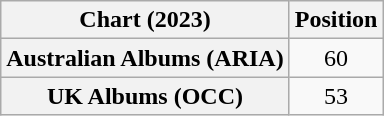<table class="wikitable sortable plainrowheaders" style="text-align:center">
<tr>
<th scope="col">Chart (2023)</th>
<th scope="col">Position</th>
</tr>
<tr>
<th scope="row">Australian Albums (ARIA)</th>
<td>60</td>
</tr>
<tr>
<th scope="row">UK Albums (OCC)</th>
<td>53</td>
</tr>
</table>
